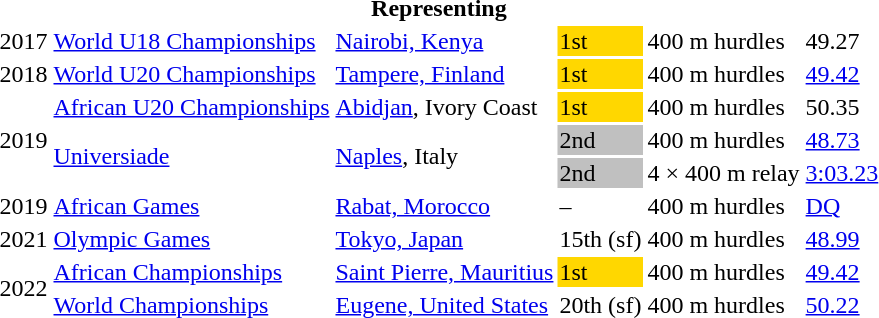<table>
<tr>
<th colspan="6">Representing </th>
</tr>
<tr>
<td>2017</td>
<td><a href='#'>World U18 Championships</a></td>
<td><a href='#'>Nairobi, Kenya</a></td>
<td bgcolor=gold>1st</td>
<td>400 m hurdles</td>
<td>49.27</td>
</tr>
<tr>
<td>2018</td>
<td><a href='#'>World U20 Championships</a></td>
<td><a href='#'>Tampere, Finland</a></td>
<td bgcolor=gold>1st</td>
<td>400 m hurdles</td>
<td><a href='#'>49.42</a></td>
</tr>
<tr>
<td rowspan=3>2019</td>
<td><a href='#'>African U20 Championships</a></td>
<td><a href='#'>Abidjan</a>, Ivory Coast</td>
<td bgcolor=gold>1st</td>
<td>400 m hurdles</td>
<td>50.35</td>
</tr>
<tr>
<td rowspan=2><a href='#'>Universiade</a></td>
<td rowspan=2><a href='#'>Naples</a>, Italy</td>
<td bgcolor=silver>2nd</td>
<td>400 m hurdles</td>
<td><a href='#'>48.73</a></td>
</tr>
<tr>
<td bgcolor=silver>2nd</td>
<td>4 × 400 m relay</td>
<td><a href='#'>3:03.23</a></td>
</tr>
<tr>
<td>2019</td>
<td><a href='#'>African Games</a></td>
<td><a href='#'>Rabat, Morocco</a></td>
<td>–</td>
<td>400 m hurdles</td>
<td><a href='#'>DQ</a></td>
</tr>
<tr>
<td>2021</td>
<td><a href='#'>Olympic Games</a></td>
<td><a href='#'>Tokyo, Japan</a></td>
<td>15th (sf)</td>
<td>400 m hurdles</td>
<td><a href='#'>48.99</a></td>
</tr>
<tr>
<td rowspan=2>2022</td>
<td><a href='#'>African Championships</a></td>
<td><a href='#'>Saint Pierre, Mauritius</a></td>
<td bgcolor=gold>1st</td>
<td>400 m hurdles</td>
<td><a href='#'>49.42</a></td>
</tr>
<tr>
<td><a href='#'>World Championships</a></td>
<td><a href='#'>Eugene, United States</a></td>
<td>20th (sf)</td>
<td>400 m hurdles</td>
<td><a href='#'>50.22</a></td>
</tr>
</table>
